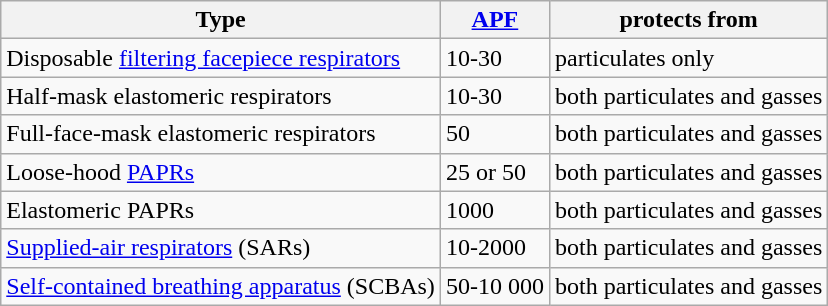<table class="wikitable">
<tr>
<th>Type</th>
<th><a href='#'>APF</a></th>
<th>protects from</th>
</tr>
<tr>
<td>Disposable <a href='#'>filtering facepiece respirators</a></td>
<td>10-30</td>
<td>particulates only</td>
</tr>
<tr>
<td>Half-mask elastomeric respirators</td>
<td>10-30</td>
<td>both particulates and gasses</td>
</tr>
<tr>
<td>Full-face-mask elastomeric respirators</td>
<td>50</td>
<td>both particulates and gasses</td>
</tr>
<tr>
<td>Loose-hood <a href='#'>PAPRs</a></td>
<td>25 or 50</td>
<td>both particulates and gasses</td>
</tr>
<tr>
<td>Elastomeric PAPRs</td>
<td>1000</td>
<td>both particulates and gasses</td>
</tr>
<tr>
<td><a href='#'>Supplied-air respirators</a> (SARs)</td>
<td>10-2000</td>
<td>both particulates and gasses</td>
</tr>
<tr>
<td><a href='#'>Self-contained breathing apparatus</a> (SCBAs)</td>
<td>50-10 000</td>
<td>both particulates and gasses</td>
</tr>
</table>
